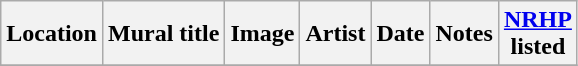<table class="wikitable sortable">
<tr>
<th>Location</th>
<th>Mural title</th>
<th>Image</th>
<th>Artist</th>
<th>Date</th>
<th>Notes</th>
<th><a href='#'>NRHP</a><br>listed</th>
</tr>
<tr>
</tr>
</table>
